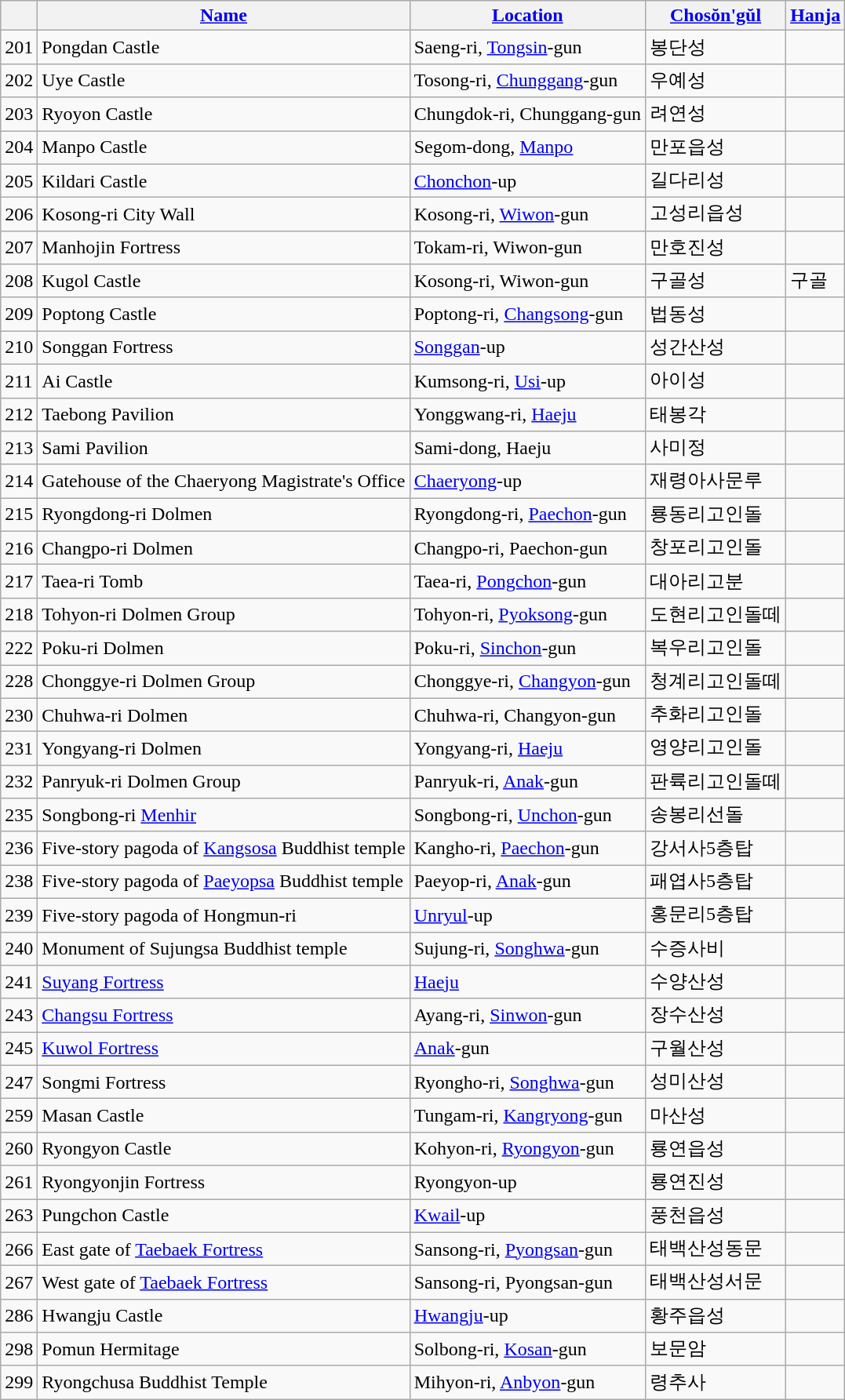<table class="wikitable">
<tr>
<th></th>
<th><a href='#'>Name</a></th>
<th><a href='#'>Location</a></th>
<th><a href='#'>Chosŏn'gŭl</a></th>
<th><a href='#'>Hanja</a></th>
</tr>
<tr>
<td>201</td>
<td>Pongdan Castle</td>
<td>Saeng-ri, <a href='#'>Tongsin</a>-gun</td>
<td>봉단성</td>
<td></td>
</tr>
<tr>
<td>202</td>
<td>Uye Castle</td>
<td>Tosong-ri, <a href='#'>Chunggang</a>-gun</td>
<td>우예성</td>
<td></td>
</tr>
<tr>
<td>203</td>
<td>Ryoyon Castle</td>
<td>Chungdok-ri, Chunggang-gun</td>
<td>려연성</td>
<td></td>
</tr>
<tr>
<td>204</td>
<td>Manpo Castle</td>
<td>Segom-dong, <a href='#'>Manpo</a></td>
<td>만포읍성</td>
<td></td>
</tr>
<tr>
<td>205</td>
<td>Kildari Castle</td>
<td><a href='#'>Chonchon</a>-up</td>
<td>길다리성</td>
<td></td>
</tr>
<tr>
<td>206</td>
<td>Kosong-ri City Wall</td>
<td>Kosong-ri, <a href='#'>Wiwon</a>-gun</td>
<td>고성리읍성</td>
<td></td>
</tr>
<tr>
<td>207</td>
<td>Manhojin Fortress</td>
<td>Tokam-ri, Wiwon-gun</td>
<td>만호진성</td>
<td></td>
</tr>
<tr>
<td>208</td>
<td>Kugol Castle</td>
<td>Kosong-ri, Wiwon-gun</td>
<td>구골성</td>
<td>구골</td>
</tr>
<tr>
<td>209</td>
<td>Poptong Castle</td>
<td>Poptong-ri, <a href='#'>Changsong</a>-gun</td>
<td>법동성</td>
<td></td>
</tr>
<tr>
<td>210</td>
<td>Songgan Fortress</td>
<td><a href='#'>Songgan</a>-up</td>
<td>성간산성</td>
<td></td>
</tr>
<tr>
<td>211</td>
<td>Ai Castle</td>
<td>Kumsong-ri, <a href='#'>Usi</a>-up</td>
<td>아이성</td>
<td></td>
</tr>
<tr>
<td>212</td>
<td>Taebong Pavilion</td>
<td>Yonggwang-ri, <a href='#'>Haeju</a></td>
<td>태봉각</td>
<td></td>
</tr>
<tr>
<td>213</td>
<td>Sami Pavilion</td>
<td>Sami-dong, Haeju</td>
<td>사미정</td>
<td></td>
</tr>
<tr>
<td>214</td>
<td>Gatehouse of the Chaeryong Magistrate's Office</td>
<td><a href='#'>Chaeryong</a>-up</td>
<td>재령아사문루</td>
<td></td>
</tr>
<tr>
<td>215</td>
<td>Ryongdong-ri Dolmen</td>
<td>Ryongdong-ri, <a href='#'>Paechon</a>-gun</td>
<td>룡동리고인돌</td>
<td></td>
</tr>
<tr>
<td>216</td>
<td>Changpo-ri Dolmen</td>
<td>Changpo-ri, Paechon-gun</td>
<td>창포리고인돌</td>
<td></td>
</tr>
<tr>
<td>217</td>
<td>Taea-ri Tomb</td>
<td>Taea-ri, <a href='#'>Pongchon</a>-gun</td>
<td>대아리고분</td>
<td></td>
</tr>
<tr>
<td>218</td>
<td>Tohyon-ri Dolmen Group</td>
<td>Tohyon-ri, <a href='#'>Pyoksong</a>-gun</td>
<td>도현리고인돌떼</td>
<td></td>
</tr>
<tr>
<td>222</td>
<td>Poku-ri Dolmen</td>
<td>Poku-ri, <a href='#'>Sinchon</a>-gun</td>
<td>복우리고인돌</td>
<td></td>
</tr>
<tr>
<td>228</td>
<td>Chonggye-ri Dolmen Group</td>
<td>Chonggye-ri, <a href='#'>Changyon</a>-gun</td>
<td>청계리고인돌떼</td>
<td></td>
</tr>
<tr>
<td>230</td>
<td>Chuhwa-ri Dolmen</td>
<td>Chuhwa-ri, Changyon-gun</td>
<td>추화리고인돌</td>
<td></td>
</tr>
<tr>
<td>231</td>
<td>Yongyang-ri Dolmen</td>
<td>Yongyang-ri, <a href='#'>Haeju</a></td>
<td>영양리고인돌</td>
<td></td>
</tr>
<tr>
<td>232</td>
<td>Panryuk-ri Dolmen Group</td>
<td>Panryuk-ri, <a href='#'>Anak</a>-gun</td>
<td>판륙리고인돌떼</td>
<td></td>
</tr>
<tr>
<td>235</td>
<td>Songbong-ri <a href='#'>Menhir</a></td>
<td>Songbong-ri, <a href='#'>Unchon</a>-gun</td>
<td>송봉리선돌</td>
<td></td>
</tr>
<tr>
<td>236</td>
<td>Five-story pagoda of <a href='#'>Kangsosa</a> Buddhist temple</td>
<td>Kangho-ri, <a href='#'>Paechon</a>-gun</td>
<td>강서사5층탑</td>
<td></td>
</tr>
<tr>
<td>238</td>
<td>Five-story pagoda of <a href='#'>Paeyopsa</a> Buddhist temple</td>
<td>Paeyop-ri, <a href='#'>Anak</a>-gun</td>
<td>패엽사5층탑</td>
<td></td>
</tr>
<tr>
<td>239</td>
<td>Five-story pagoda of Hongmun-ri</td>
<td><a href='#'>Unryul</a>-up</td>
<td>홍문리5층탑</td>
<td></td>
</tr>
<tr>
<td>240</td>
<td>Monument of Sujungsa Buddhist temple</td>
<td>Sujung-ri, <a href='#'>Songhwa</a>-gun</td>
<td>수증사비</td>
<td></td>
</tr>
<tr>
<td>241</td>
<td><a href='#'>Suyang Fortress</a></td>
<td><a href='#'>Haeju</a></td>
<td>수양산성</td>
<td></td>
</tr>
<tr>
<td>243</td>
<td><a href='#'>Changsu Fortress</a></td>
<td>Ayang-ri, <a href='#'>Sinwon</a>-gun</td>
<td>장수산성</td>
<td></td>
</tr>
<tr>
<td>245</td>
<td><a href='#'>Kuwol Fortress</a></td>
<td><a href='#'>Anak</a>-gun</td>
<td>구월산성</td>
<td></td>
</tr>
<tr>
<td>247</td>
<td>Songmi Fortress</td>
<td>Ryongho-ri, <a href='#'>Songhwa</a>-gun</td>
<td>성미산성</td>
<td></td>
</tr>
<tr>
<td>259</td>
<td>Masan Castle</td>
<td>Tungam-ri, <a href='#'>Kangryong</a>-gun</td>
<td>마산성</td>
<td></td>
</tr>
<tr>
<td>260</td>
<td>Ryongyon Castle</td>
<td>Kohyon-ri, <a href='#'>Ryongyon</a>-gun</td>
<td>룡연읍성</td>
<td></td>
</tr>
<tr>
<td>261</td>
<td>Ryongyonjin Fortress</td>
<td>Ryongyon-up</td>
<td>룡연진성</td>
<td></td>
</tr>
<tr>
<td>263</td>
<td>Pungchon Castle</td>
<td><a href='#'>Kwail</a>-up</td>
<td>풍천읍성</td>
<td></td>
</tr>
<tr>
<td>266</td>
<td>East gate of <a href='#'>Taebaek Fortress</a></td>
<td>Sansong-ri, <a href='#'>Pyongsan</a>-gun</td>
<td>태백산성동문</td>
<td></td>
</tr>
<tr>
<td>267</td>
<td>West gate of <a href='#'>Taebaek Fortress</a></td>
<td>Sansong-ri, Pyongsan-gun</td>
<td>태백산성서문</td>
<td></td>
</tr>
<tr>
<td>286</td>
<td>Hwangju Castle</td>
<td><a href='#'>Hwangju</a>-up</td>
<td>황주읍성</td>
<td></td>
</tr>
<tr>
<td>298</td>
<td>Pomun Hermitage</td>
<td>Solbong-ri, <a href='#'>Kosan</a>-gun</td>
<td>보문암</td>
<td></td>
</tr>
<tr>
<td>299</td>
<td>Ryongchusa Buddhist Temple</td>
<td>Mihyon-ri, <a href='#'>Anbyon</a>-gun</td>
<td>령추사</td>
<td></td>
</tr>
</table>
